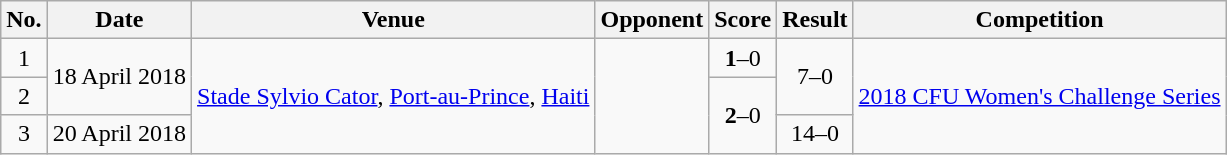<table class="wikitable">
<tr>
<th>No.</th>
<th>Date</th>
<th>Venue</th>
<th>Opponent</th>
<th>Score</th>
<th>Result</th>
<th>Competition</th>
</tr>
<tr>
<td style="text-align:center;">1</td>
<td rowspan=2>18 April 2018</td>
<td rowspan=3><a href='#'>Stade Sylvio Cator</a>, <a href='#'>Port-au-Prince</a>, <a href='#'>Haiti</a></td>
<td rowspan=3></td>
<td style="text-align:center;"><strong>1</strong>–0</td>
<td rowspan=2 style="text-align:center;">7–0</td>
<td rowspan=3><a href='#'>2018 CFU Women's Challenge Series</a></td>
</tr>
<tr style="text-align:center;">
<td>2</td>
<td rowspan=2><strong>2</strong>–0</td>
</tr>
<tr>
<td style="text-align:center;">3</td>
<td>20 April 2018</td>
<td style="text-align:center;">14–0</td>
</tr>
</table>
